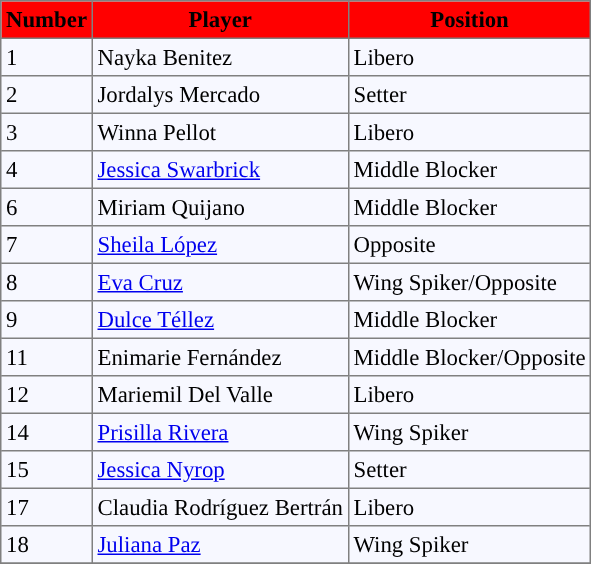<table bgcolor="#f7f8ff" cellpadding="3" cellspacing="0" border="1" style="font-size: 95%; border: gray solid 1px; border-collapse: collapse;">
<tr bgcolor="#ff0000">
<td align=center><strong>Number</strong></td>
<td align=center><strong>Player</strong></td>
<td align=center><strong>Position</strong></td>
</tr>
<tr align="left">
<td>1</td>
<td> Nayka Benitez</td>
<td>Libero</td>
</tr>
<tr align=left>
<td>2</td>
<td> Jordalys Mercado</td>
<td>Setter</td>
</tr>
<tr align="left">
<td>3</td>
<td> Winna Pellot</td>
<td>Libero</td>
</tr>
<tr align="left">
<td>4</td>
<td> <a href='#'>Jessica Swarbrick</a></td>
<td>Middle Blocker</td>
</tr>
<tr align="left">
<td>6</td>
<td> Miriam Quijano</td>
<td>Middle Blocker</td>
</tr>
<tr align="left">
<td>7</td>
<td> <a href='#'>Sheila López</a></td>
<td>Opposite</td>
</tr>
<tr align="left">
<td>8</td>
<td> <a href='#'>Eva Cruz</a></td>
<td>Wing Spiker/Opposite</td>
</tr>
<tr align="left">
<td>9</td>
<td> <a href='#'>Dulce Téllez</a></td>
<td>Middle Blocker</td>
</tr>
<tr align="left">
<td>11</td>
<td> Enimarie Fernández</td>
<td>Middle Blocker/Opposite</td>
</tr>
<tr align="left">
<td>12</td>
<td> Mariemil Del Valle</td>
<td>Libero</td>
</tr>
<tr align="left">
<td>14</td>
<td> <a href='#'>Prisilla Rivera</a></td>
<td>Wing Spiker</td>
</tr>
<tr align="left">
<td>15</td>
<td> <a href='#'>Jessica Nyrop</a></td>
<td>Setter</td>
</tr>
<tr align="left">
<td>17</td>
<td> Claudia Rodríguez Bertrán</td>
<td>Libero</td>
</tr>
<tr align="left">
<td>18</td>
<td> <a href='#'>Juliana Paz</a></td>
<td>Wing Spiker</td>
</tr>
<tr align="left">
</tr>
</table>
